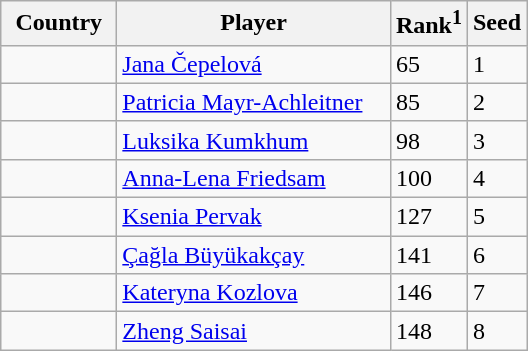<table class="sortable wikitable">
<tr>
<th width="70">Country</th>
<th width="175">Player</th>
<th>Rank<sup>1</sup></th>
<th>Seed</th>
</tr>
<tr>
<td></td>
<td><a href='#'>Jana Čepelová</a></td>
<td>65</td>
<td>1</td>
</tr>
<tr>
<td></td>
<td><a href='#'>Patricia Mayr-Achleitner</a></td>
<td>85</td>
<td>2</td>
</tr>
<tr>
<td></td>
<td><a href='#'>Luksika Kumkhum</a></td>
<td>98</td>
<td>3</td>
</tr>
<tr>
<td></td>
<td><a href='#'>Anna-Lena Friedsam</a></td>
<td>100</td>
<td>4</td>
</tr>
<tr>
<td></td>
<td><a href='#'>Ksenia Pervak</a></td>
<td>127</td>
<td>5</td>
</tr>
<tr>
<td></td>
<td><a href='#'>Çağla Büyükakçay</a></td>
<td>141</td>
<td>6</td>
</tr>
<tr>
<td></td>
<td><a href='#'>Kateryna Kozlova</a></td>
<td>146</td>
<td>7</td>
</tr>
<tr>
<td></td>
<td><a href='#'>Zheng Saisai</a></td>
<td>148</td>
<td>8</td>
</tr>
</table>
